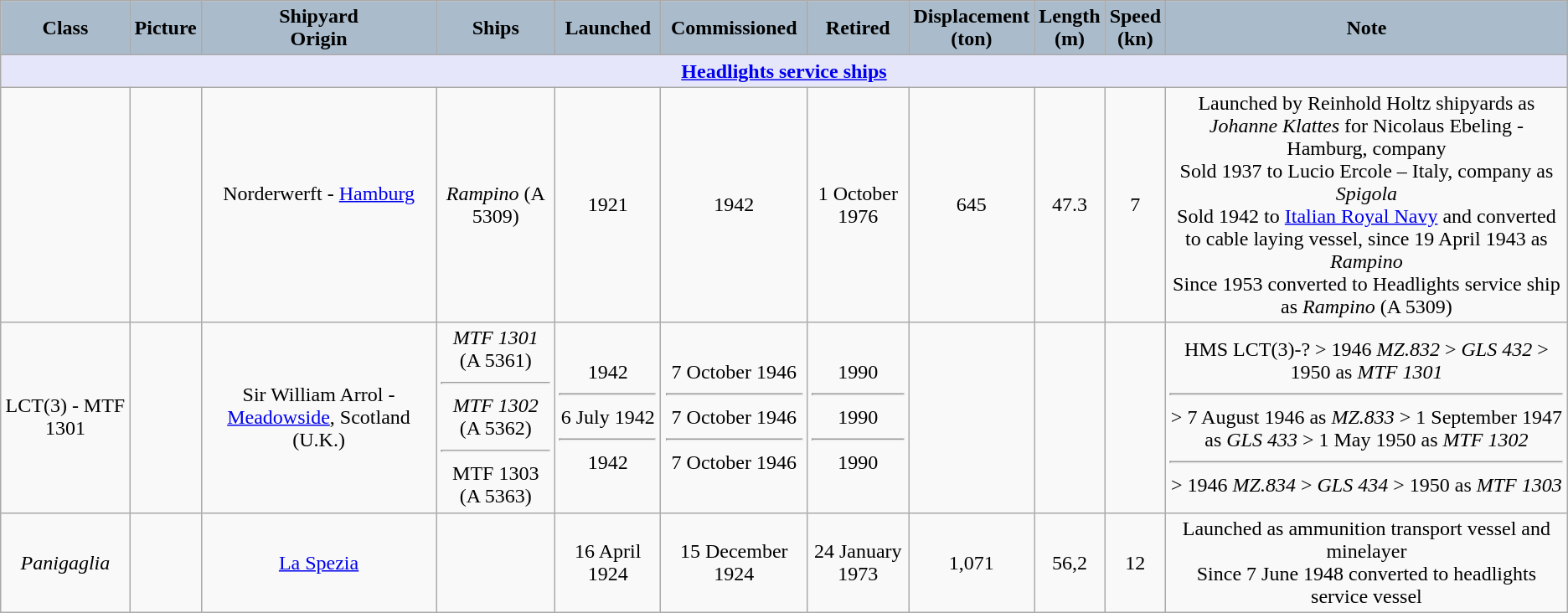<table class="wikitable" style="text-align:center;">
<tr>
<th style="text-align: central; background: #aabccc;">Class</th>
<th style="text-align: central; background: #aabccc;">Picture</th>
<th style="text-align: central; background: #aabccc;">Shipyard<br>Origin</th>
<th style="text-align: central; background: #aabccc;">Ships</th>
<th style="text-align: central; background: #aabccc;">Launched</th>
<th style="text-align: central; background: #aabccc;">Commissioned</th>
<th style="text-align: central; background: #aabccc;">Retired</th>
<th style="text-align: central; background: #aabccc;">Displacement<br>(ton)</th>
<th style="text-align: central; background: #aabccc;">Length<br>(m)</th>
<th style="text-align: central; background: #aabccc;">Speed<br>(kn)</th>
<th style="text-align: central; background: #aabccc;">Note</th>
</tr>
<tr>
<th style="align: center; background: lavender;" colspan="11"><strong><a href='#'>Headlights service ships</a></strong></th>
</tr>
<tr>
<td></td>
<td></td>
<td>Norderwerft - <a href='#'>Hamburg</a><br><br></td>
<td><em>Rampino</em> (A 5309)</td>
<td>1921</td>
<td>1942</td>
<td>1 October 1976</td>
<td>645</td>
<td>47.3</td>
<td>7</td>
<td>Launched by Reinhold Holtz shipyards as <em>Johanne Klattes</em> for Nicolaus Ebeling - Hamburg, company<br>Sold 1937 to Lucio Ercole – Italy, company as <em>Spigola</em><br>Sold 1942 to <a href='#'>Italian Royal Navy</a> and converted to cable laying vessel, since 19 April 1943 as <em>Rampino</em><br>Since 1953 converted to Headlights service ship as <em>Rampino</em> (A 5309)</td>
</tr>
<tr>
<td>LCT(3) - MTF 1301</td>
<td></td>
<td>Sir William Arrol - <a href='#'>Meadowside</a>, Scotland (U.K.)<br></td>
<td><em>MTF 1301</em> (A 5361)<hr><em>MTF 1302</em> (A 5362) <hr>MTF 1303 (A 5363) </td>
<td>1942<hr>6 July 1942<hr>1942</td>
<td>7 October 1946<hr>7 October 1946<hr>7 October 1946</td>
<td>1990<hr>1990<hr>1990</td>
<td></td>
<td></td>
<td></td>
<td>HMS LCT(3)-? > 1946 <em>MZ.832</em> > <em>GLS 432</em> > 1950 as <em>MTF 1301</em><hr> > 7 August 1946 as <em>MZ.833</em> > 1 September 1947 as <em>GLS 433</em> > 1 May 1950 as <em>MTF 1302</em><hr> > 1946 <em>MZ.834</em> > <em>GLS 434</em> > 1950 as <em>MTF 1303</em></td>
</tr>
<tr>
<td><em>Panigaglia</em></td>
<td></td>
<td><br><a href='#'>La Spezia</a><br><br></td>
<td></td>
<td>16 April 1924</td>
<td>15 December 1924</td>
<td>24 January 1973</td>
<td>1,071</td>
<td>56,2</td>
<td>12</td>
<td>Launched as ammunition transport vessel and minelayer<br>Since 7 June 1948 converted to headlights service vessel</td>
</tr>
</table>
